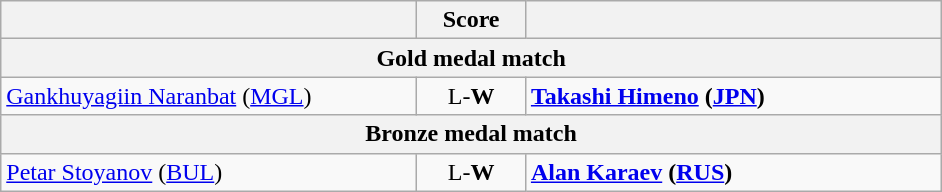<table class="wikitable" style="text-align: left; ">
<tr>
<th align="right" width="270"></th>
<th width="65">Score</th>
<th align="left" width="270"></th>
</tr>
<tr>
<th colspan=3>Gold medal match</th>
</tr>
<tr>
<td> <a href='#'>Gankhuyagiin Naranbat</a> (<a href='#'>MGL</a>)</td>
<td align="center">L-<strong>W</strong></td>
<td><strong> <a href='#'>Takashi Himeno</a> (<a href='#'>JPN</a>)</strong></td>
</tr>
<tr>
<th colspan=3>Bronze medal match</th>
</tr>
<tr>
<td> <a href='#'>Petar Stoyanov</a> (<a href='#'>BUL</a>)</td>
<td align="center">L-<strong>W</strong></td>
<td><strong> <a href='#'>Alan Karaev</a> (<a href='#'>RUS</a>)</strong></td>
</tr>
</table>
